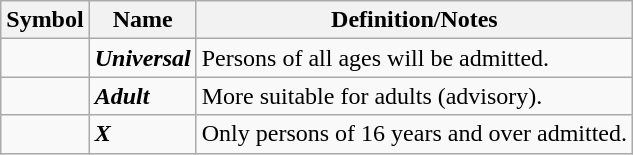<table class="wikitable">
<tr>
<th>Symbol</th>
<th>Name</th>
<th>Definition/Notes</th>
</tr>
<tr>
<td align="center"></td>
<td><strong><em>Universal</em></strong></td>
<td>Persons of all ages will be admitted.</td>
</tr>
<tr>
<td align="center"></td>
<td><strong><em>Adult</em></strong></td>
<td>More suitable for adults (advisory).</td>
</tr>
<tr>
<td align="center"></td>
<td><strong><em>X</em></strong></td>
<td>Only persons of 16 years and over admitted.</td>
</tr>
</table>
